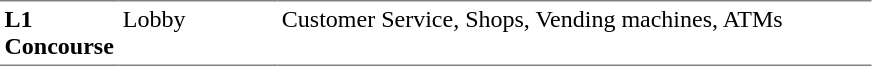<table table border=0 cellspacing=0 cellpadding=3>
<tr>
<td style="border-bottom:solid 1px gray; border-top:solid 1px gray;" valign=top width=50><strong>L1<br>Concourse</strong></td>
<td style="border-bottom:solid 1px gray; border-top:solid 1px gray;" valign=top width=100>Lobby</td>
<td style="border-bottom:solid 1px gray; border-top:solid 1px gray;" valign=top width=390>Customer Service, Shops, Vending machines, ATMs</td>
</tr>
</table>
